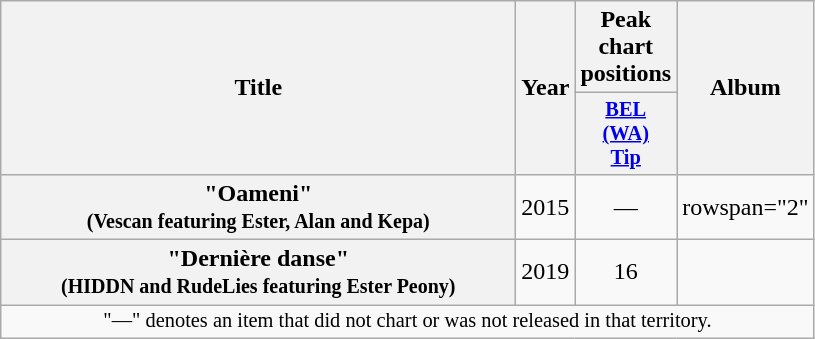<table class="wikitable plainrowheaders" style="text-align:center;">
<tr>
<th scope="col" rowspan="2" style="width:21em;">Title</th>
<th scope="col" rowspan="2" style="width:1em;">Year</th>
<th scope="col" colspan="1">Peak chart positions</th>
<th scope="col" rowspan="2">Album</th>
</tr>
<tr>
<th scope="col" style="width:3em;font-size:85%;"><a href='#'>BEL<br>(WA)<br>Tip</a><br></th>
</tr>
<tr>
<th scope="row">"Oameni"<br><small>(Vescan featuring Ester, Alan and Kepa)</small></th>
<td>2015</td>
<td>—</td>
<td>rowspan="2" </td>
</tr>
<tr>
<th scope="row">"Dernière danse"<br><small>(HIDDN and RudeLies featuring Ester Peony)</small></th>
<td>2019</td>
<td>16</td>
</tr>
<tr>
<td style="font-size:85%;" colspan="22">"—" denotes an item that did not chart or was not released in that territory.</td>
</tr>
</table>
